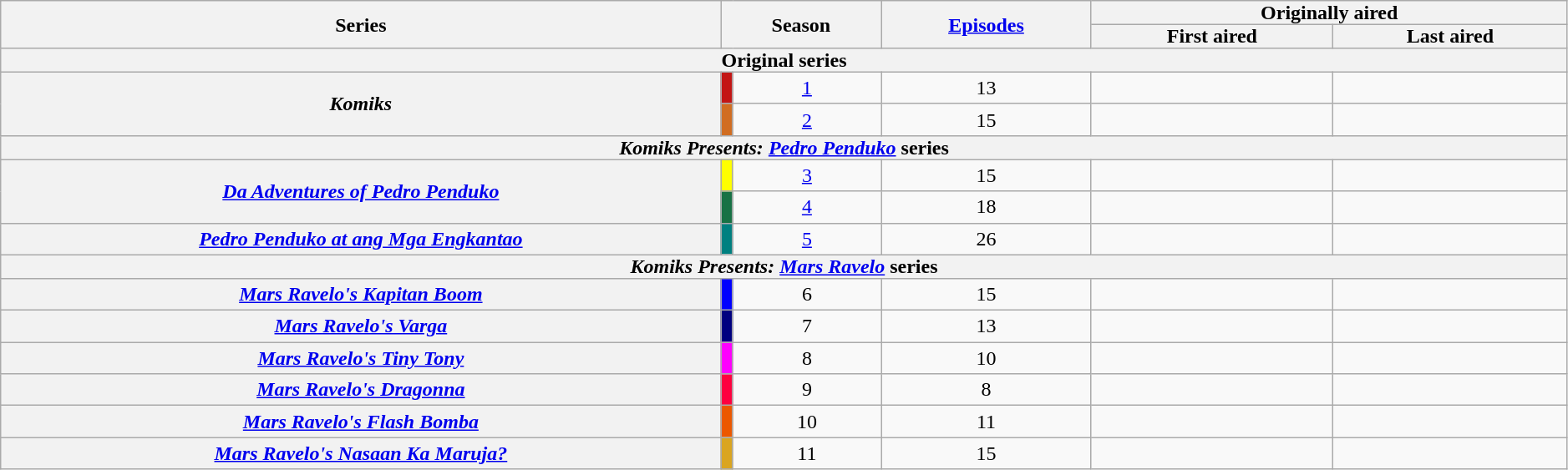<table class="wikitable plainrowheaders"  style="text-align:center; width:99%;">
<tr>
<th style="padding:0 8px;" colspan="1" rowspan="2">Series</th>
<th style="padding:0 8px;" colspan="2" rowspan="2">Season</th>
<th style="padding:0 8px;" rowspan="2"><a href='#'>Episodes</a></th>
<th style="padding:0 8px;" colspan="2">Originally aired</th>
</tr>
<tr>
<th style="padding:0 8px;">First aired</th>
<th style="padding:0 8px;">Last aired</th>
</tr>
<tr>
<th style="padding:0 8px;" colspan="6" style="background:#B0C4DE;">Original series</th>
</tr>
<tr>
<th scope="row" rowspan="2"><em>Komiks</em></th>
<th scope="row" style="width:2px; background:#C31514;"></th>
<td><a href='#'>1</a></td>
<td>13</td>
<td></td>
<td></td>
</tr>
<tr>
<th scope="row" style="width:2px; background:#D16D21;"></th>
<td><a href='#'>2</a></td>
<td>15</td>
<td></td>
<td></td>
</tr>
<tr>
<th style="padding:0 8px;" colspan="6" style="background:#B0C4DE;"><em>Komiks Presents: <a href='#'>Pedro Penduko</a></em> series</th>
</tr>
<tr>
<th scope="row" rowspan="2"><em><a href='#'>Da Adventures of Pedro Penduko</a></em></th>
<th scope="row" style="width:2px; background:#FFFF00"></th>
<td><a href='#'>3</a></td>
<td>15</td>
<td></td>
<td></td>
</tr>
<tr>
<th scope="row" style="width:2px; background:#177245"></th>
<td><a href='#'>4</a></td>
<td>18</td>
<td></td>
<td></td>
</tr>
<tr>
<th scope="row"><em><a href='#'>Pedro Penduko at ang Mga Engkantao</a></em></th>
<th scope="row" style="width:2px; background:#008080"></th>
<td><a href='#'>5</a></td>
<td>26</td>
<td></td>
<td></td>
</tr>
<tr>
<th style="padding:0 8px;" colspan="6" style="background:#B0C4DE;"><em>Komiks Presents: <a href='#'>Mars Ravelo</a></em> series</th>
</tr>
<tr>
<th scope="row"><em><a href='#'>Mars Ravelo's Kapitan Boom</a></em></th>
<th scope="row" style="width:2px; background:#0000FF"></th>
<td>6</td>
<td>15</td>
<td></td>
<td></td>
</tr>
<tr>
<th scope="row"><em><a href='#'>Mars Ravelo's Varga</a></em></th>
<th scope="row" style="width:2px; background:#000080"></th>
<td>7</td>
<td>13</td>
<td></td>
<td></td>
</tr>
<tr>
<th scope="row"><em><a href='#'>Mars Ravelo's Tiny Tony</a></em></th>
<th scope="row" style="width:2px; background:#FF00FF"></th>
<td>8</td>
<td>10</td>
<td></td>
<td></td>
</tr>
<tr>
<th scope="row"><em><a href='#'>Mars Ravelo's Dragonna</a></em></th>
<th scope="row" style="width:2px; background:#FF003F"></th>
<td>9</td>
<td>8</td>
<td></td>
<td></td>
</tr>
<tr>
<th scope="row"><em><a href='#'>Mars Ravelo's Flash Bomba</a></em></th>
<th scope="row" style="width:2px; background:#EC5800"></th>
<td>10</td>
<td>11</td>
<td></td>
<td></td>
</tr>
<tr>
<th scope="row"><em><a href='#'>Mars Ravelo's Nasaan Ka Maruja?</a></em></th>
<th scope="row" style="width:2px; background:#DAA520"></th>
<td>11</td>
<td>15</td>
<td></td>
<td></td>
</tr>
</table>
